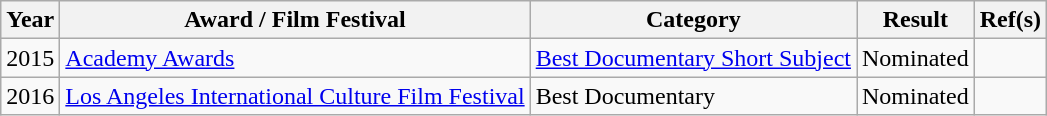<table class="wikitable">
<tr>
<th>Year</th>
<th>Award / Film Festival</th>
<th>Category</th>
<th>Result</th>
<th>Ref(s)</th>
</tr>
<tr>
<td>2015</td>
<td><a href='#'>Academy Awards</a></td>
<td><a href='#'>Best Documentary Short Subject</a></td>
<td>Nominated</td>
<td></td>
</tr>
<tr>
<td>2016</td>
<td><a href='#'>Los Angeles International Culture Film Festival</a></td>
<td>Best Documentary</td>
<td>Nominated</td>
<td></td>
</tr>
</table>
